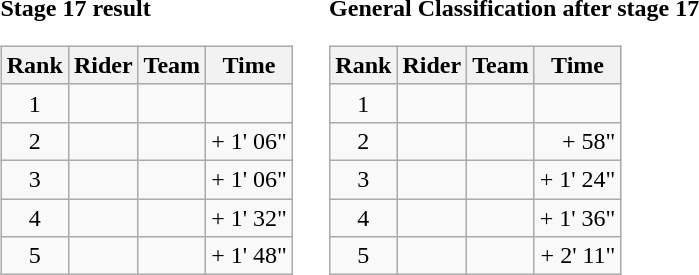<table>
<tr>
<td><strong>Stage 17 result</strong><br><table class="wikitable">
<tr>
<th scope="col">Rank</th>
<th scope="col">Rider</th>
<th scope="col">Team</th>
<th scope="col">Time</th>
</tr>
<tr>
<td style="text-align:center;">1</td>
<td></td>
<td></td>
<td style="text-align:right;"></td>
</tr>
<tr>
<td style="text-align:center;">2</td>
<td></td>
<td></td>
<td style="text-align:right;">+ 1' 06"</td>
</tr>
<tr>
<td style="text-align:center;">3</td>
<td></td>
<td></td>
<td style="text-align:right;">+ 1' 06"</td>
</tr>
<tr>
<td style="text-align:center;">4</td>
<td></td>
<td></td>
<td style="text-align:right;">+ 1' 32"</td>
</tr>
<tr>
<td style="text-align:center;">5</td>
<td></td>
<td></td>
<td style="text-align:right;">+ 1' 48"</td>
</tr>
</table>
</td>
<td></td>
<td><strong>General Classification after stage 17</strong><br><table class="wikitable">
<tr>
<th scope="col">Rank</th>
<th scope="col">Rider</th>
<th scope="col">Team</th>
<th scope="col">Time</th>
</tr>
<tr>
<td style="text-align:center;">1</td>
<td></td>
<td></td>
<td style="text-align:right;"></td>
</tr>
<tr>
<td style="text-align:center;">2</td>
<td></td>
<td></td>
<td style="text-align:right;">+ 58"</td>
</tr>
<tr>
<td style="text-align:center;">3</td>
<td></td>
<td></td>
<td style="text-align:right;">+ 1' 24"</td>
</tr>
<tr>
<td style="text-align:center;">4</td>
<td></td>
<td></td>
<td style="text-align:right;">+ 1' 36"</td>
</tr>
<tr>
<td style="text-align:center;">5</td>
<td></td>
<td></td>
<td style="text-align:right;">+ 2' 11"</td>
</tr>
</table>
</td>
</tr>
</table>
